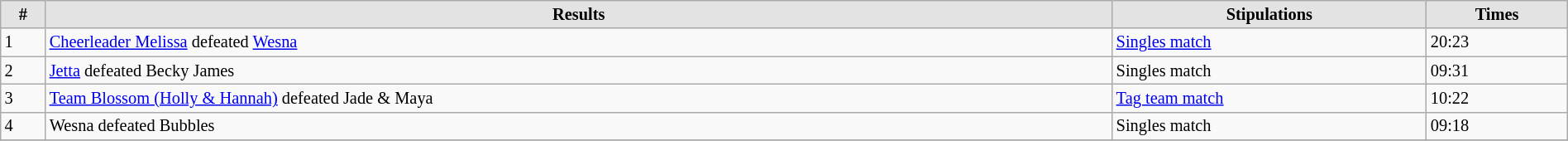<table style="font-size: 85%; text-align: left;" class="wikitable sortable" width="100%">
<tr>
<th style="border-style: none none solid solid; background: #e3e3e3"><strong>#</strong></th>
<th style="border-style: none none solid solid; background: #e3e3e3"><strong>Results</strong></th>
<th style="border-style: none none solid solid; background: #e3e3e3"><strong>Stipulations</strong></th>
<th style="border-style: none none solid solid; background: #e3e3e3"><strong>Times</strong></th>
</tr>
<tr>
<td>1</td>
<td><a href='#'>Cheerleader Melissa</a> defeated <a href='#'>Wesna</a></td>
<td><a href='#'>Singles match</a></td>
<td>20:23</td>
</tr>
<tr>
<td>2</td>
<td><a href='#'>Jetta</a> defeated Becky James</td>
<td>Singles match</td>
<td>09:31</td>
</tr>
<tr>
<td>3</td>
<td><a href='#'>Team Blossom (Holly & Hannah)</a> defeated Jade & Maya</td>
<td><a href='#'>Tag team match</a></td>
<td>10:22</td>
</tr>
<tr>
<td>4</td>
<td>Wesna defeated Bubbles</td>
<td>Singles match</td>
<td>09:18</td>
</tr>
<tr>
</tr>
</table>
